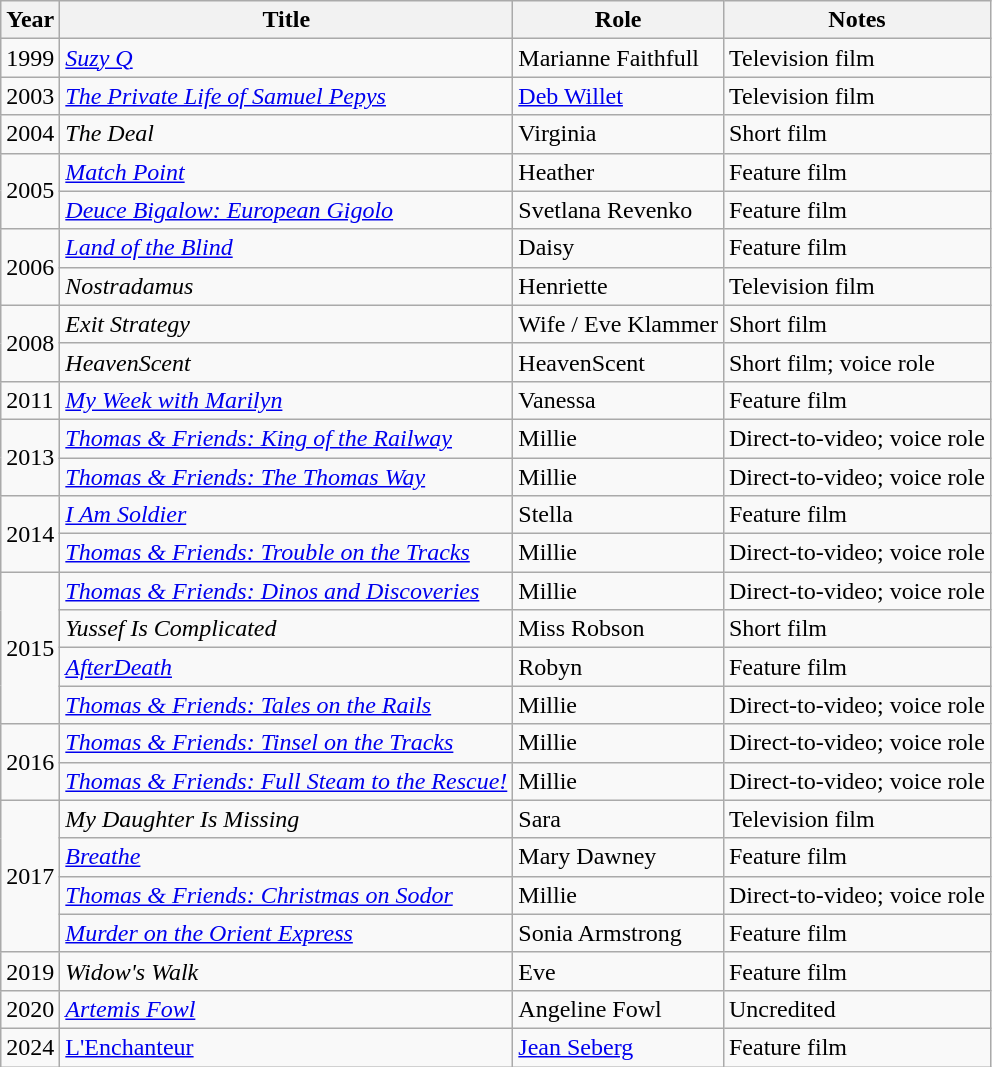<table class="wikitable sortable">
<tr>
<th>Year</th>
<th>Title</th>
<th>Role</th>
<th>Notes</th>
</tr>
<tr>
<td>1999</td>
<td><em><a href='#'>Suzy Q</a></em></td>
<td>Marianne Faithfull</td>
<td>Television film</td>
</tr>
<tr>
<td>2003</td>
<td><em><a href='#'>The Private Life of Samuel Pepys</a></em></td>
<td><a href='#'>Deb Willet</a></td>
<td>Television film</td>
</tr>
<tr>
<td>2004</td>
<td><em>The Deal</em></td>
<td>Virginia</td>
<td>Short film</td>
</tr>
<tr>
<td rowspan="2">2005</td>
<td><em><a href='#'>Match Point</a></em></td>
<td>Heather</td>
<td>Feature film</td>
</tr>
<tr>
<td><em><a href='#'>Deuce Bigalow: European Gigolo</a></em></td>
<td>Svetlana Revenko</td>
<td>Feature film</td>
</tr>
<tr>
<td rowspan="2">2006</td>
<td><em><a href='#'>Land of the Blind</a></em></td>
<td>Daisy</td>
<td>Feature film</td>
</tr>
<tr>
<td><em>Nostradamus</em></td>
<td>Henriette</td>
<td>Television film</td>
</tr>
<tr>
<td rowspan="2">2008</td>
<td><em>Exit Strategy</em></td>
<td>Wife / Eve Klammer</td>
<td>Short film</td>
</tr>
<tr>
<td><em>HeavenScent</em></td>
<td>HeavenScent</td>
<td>Short film; voice role</td>
</tr>
<tr>
<td>2011</td>
<td><em><a href='#'>My Week with Marilyn</a></em></td>
<td>Vanessa</td>
<td>Feature film</td>
</tr>
<tr>
<td rowspan="2">2013</td>
<td><em><a href='#'>Thomas & Friends: King of the Railway</a></em></td>
<td>Millie</td>
<td>Direct-to-video; voice role</td>
</tr>
<tr>
<td><em><a href='#'>Thomas & Friends: The Thomas Way</a></em></td>
<td>Millie</td>
<td>Direct-to-video; voice role</td>
</tr>
<tr>
<td rowspan="2">2014</td>
<td><em><a href='#'>I Am Soldier</a></em></td>
<td>Stella</td>
<td>Feature film</td>
</tr>
<tr>
<td><em><a href='#'>Thomas & Friends: Trouble on the Tracks</a></em></td>
<td>Millie</td>
<td>Direct-to-video; voice role</td>
</tr>
<tr>
<td rowspan="4">2015</td>
<td><em><a href='#'>Thomas & Friends: Dinos and Discoveries</a></em></td>
<td>Millie</td>
<td>Direct-to-video; voice role</td>
</tr>
<tr>
<td><em>Yussef Is Complicated</em></td>
<td>Miss Robson</td>
<td>Short film</td>
</tr>
<tr>
<td><em><a href='#'>AfterDeath</a></em></td>
<td>Robyn</td>
<td>Feature film</td>
</tr>
<tr>
<td><em><a href='#'>Thomas & Friends: Tales on the Rails</a></em></td>
<td>Millie</td>
<td>Direct-to-video; voice role</td>
</tr>
<tr>
<td rowspan="2">2016</td>
<td><em><a href='#'>Thomas & Friends: Tinsel on the Tracks</a></em></td>
<td>Millie</td>
<td>Direct-to-video; voice role</td>
</tr>
<tr>
<td><em><a href='#'>Thomas & Friends: Full Steam to the Rescue!</a></em></td>
<td>Millie</td>
<td>Direct-to-video; voice role</td>
</tr>
<tr>
<td rowspan="4">2017</td>
<td><em>My Daughter Is Missing</em></td>
<td>Sara</td>
<td>Television film</td>
</tr>
<tr>
<td><em><a href='#'>Breathe</a></em></td>
<td>Mary Dawney</td>
<td>Feature film</td>
</tr>
<tr>
<td><em><a href='#'>Thomas & Friends: Christmas on Sodor</a></em></td>
<td>Millie</td>
<td>Direct-to-video; voice role</td>
</tr>
<tr>
<td><em><a href='#'>Murder on the Orient Express</a></em></td>
<td>Sonia Armstrong</td>
<td>Feature film</td>
</tr>
<tr>
<td>2019</td>
<td><em>Widow's Walk</em></td>
<td>Eve</td>
<td>Feature film</td>
</tr>
<tr>
<td>2020</td>
<td><em><a href='#'>Artemis Fowl</a></em></td>
<td>Angeline Fowl</td>
<td>Uncredited</td>
</tr>
<tr>
<td>2024</td>
<td><a href='#'>L'Enchanteur</a></td>
<td><a href='#'>Jean Seberg</a></td>
<td>Feature film</td>
</tr>
</table>
